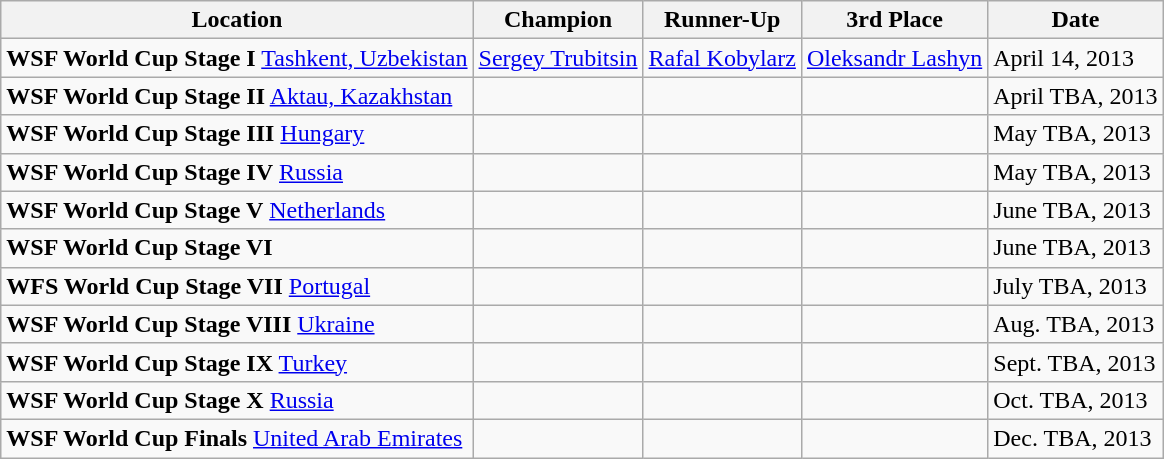<table class="wikitable">
<tr>
<th>Location</th>
<th>Champion</th>
<th>Runner-Up</th>
<th>3rd Place</th>
<th>Date</th>
</tr>
<tr>
<td><strong>WSF World Cup Stage I</strong>  <a href='#'>Tashkent, Uzbekistan</a></td>
<td> <a href='#'>Sergey Trubitsin</a></td>
<td>  <a href='#'>Rafal Kobylarz</a></td>
<td>  <a href='#'>Oleksandr Lashyn</a></td>
<td>April 14, 2013</td>
</tr>
<tr>
<td><strong>WSF World Cup Stage II</strong>  <a href='#'>Aktau, Kazakhstan</a></td>
<td></td>
<td></td>
<td></td>
<td>April TBA, 2013</td>
</tr>
<tr>
<td><strong>WSF World Cup Stage III</strong>  <a href='#'>Hungary</a></td>
<td></td>
<td></td>
<td></td>
<td>May TBA, 2013</td>
</tr>
<tr>
<td><strong>WSF World Cup Stage IV</strong>  <a href='#'>Russia</a></td>
<td></td>
<td></td>
<td></td>
<td>May TBA, 2013</td>
</tr>
<tr>
<td><strong>WSF World Cup Stage V</strong>  <a href='#'>Netherlands</a></td>
<td></td>
<td></td>
<td></td>
<td>June TBA, 2013</td>
</tr>
<tr>
<td><strong>WSF World Cup Stage VI</strong>  </td>
<td></td>
<td></td>
<td></td>
<td>June TBA, 2013</td>
</tr>
<tr>
<td><strong>WFS World Cup Stage VII</strong>  <a href='#'>Portugal</a></td>
<td></td>
<td></td>
<td></td>
<td>July TBA, 2013</td>
</tr>
<tr>
<td><strong>WSF World Cup Stage VIII</strong>  <a href='#'>Ukraine</a></td>
<td></td>
<td></td>
<td></td>
<td>Aug. TBA, 2013</td>
</tr>
<tr>
<td><strong>WSF World Cup Stage IX</strong>  <a href='#'>Turkey</a></td>
<td></td>
<td></td>
<td></td>
<td>Sept. TBA, 2013</td>
</tr>
<tr>
<td><strong>WSF World Cup Stage X</strong>  <a href='#'>Russia</a></td>
<td></td>
<td></td>
<td></td>
<td>Oct. TBA, 2013</td>
</tr>
<tr>
<td><strong>WSF World Cup Finals</strong>   <a href='#'>United Arab Emirates</a></td>
<td></td>
<td></td>
<td></td>
<td>Dec. TBA, 2013</td>
</tr>
</table>
